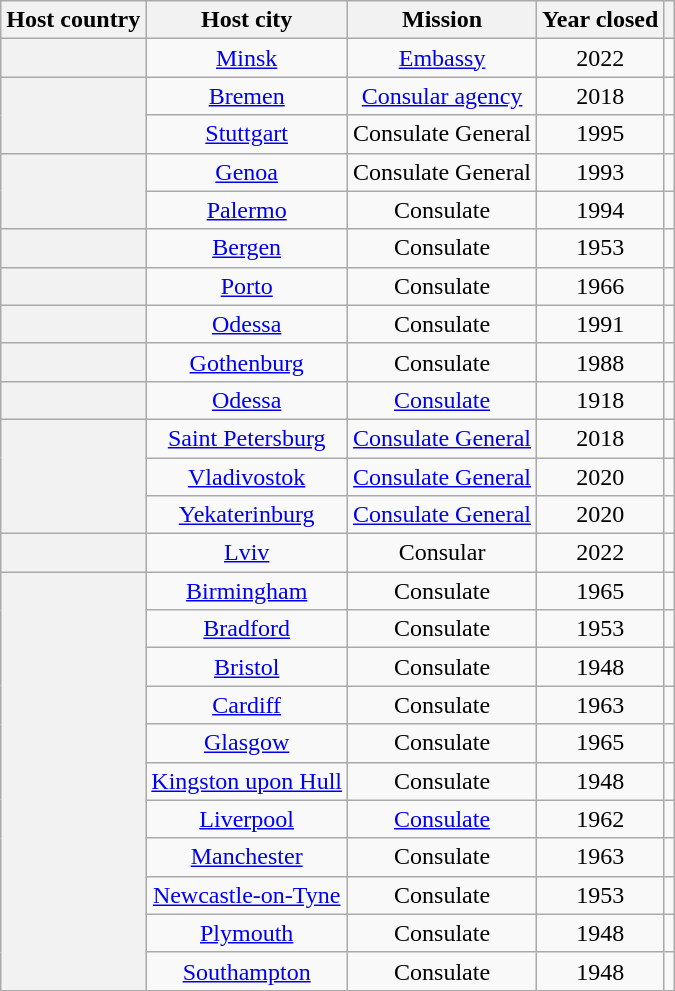<table class="wikitable plainrowheaders" style="text-align:center;">
<tr>
<th scope="col">Host country</th>
<th scope="col">Host city</th>
<th scope="col">Mission</th>
<th scope="col">Year closed</th>
<th scope="col"></th>
</tr>
<tr>
<th scope="row"></th>
<td><a href='#'>Minsk</a></td>
<td><a href='#'>Embassy</a></td>
<td>2022</td>
<td></td>
</tr>
<tr>
<th rowspan="2" scope="row"></th>
<td><a href='#'>Bremen</a></td>
<td><a href='#'>Consular agency</a></td>
<td>2018</td>
<td></td>
</tr>
<tr>
<td><a href='#'>Stuttgart</a></td>
<td>Consulate General</td>
<td>1995</td>
<td></td>
</tr>
<tr>
<th rowspan="2" scope="row"></th>
<td><a href='#'>Genoa</a></td>
<td>Consulate General</td>
<td>1993</td>
<td></td>
</tr>
<tr>
<td><a href='#'>Palermo</a></td>
<td>Consulate</td>
<td>1994</td>
<td></td>
</tr>
<tr>
<th scope="row"></th>
<td><a href='#'>Bergen</a></td>
<td>Consulate</td>
<td>1953</td>
<td></td>
</tr>
<tr>
<th scope="row"></th>
<td><a href='#'>Porto</a></td>
<td>Consulate</td>
<td>1966</td>
<td></td>
</tr>
<tr>
<th scope="row"></th>
<td><a href='#'>Odessa</a></td>
<td>Consulate</td>
<td>1991</td>
<td></td>
</tr>
<tr>
<th scope="row"></th>
<td><a href='#'>Gothenburg</a></td>
<td>Consulate</td>
<td>1988</td>
<td></td>
</tr>
<tr>
<th scope="row"></th>
<td><a href='#'>Odessa</a></td>
<td><a href='#'>Consulate</a></td>
<td>1918</td>
<td></td>
</tr>
<tr>
<th scope="row" rowspan="3"></th>
<td><a href='#'>Saint Petersburg</a></td>
<td><a href='#'>Consulate General</a></td>
<td>2018</td>
<td></td>
</tr>
<tr>
<td><a href='#'>Vladivostok</a></td>
<td><a href='#'>Consulate General</a></td>
<td>2020</td>
<td></td>
</tr>
<tr>
<td><a href='#'>Yekaterinburg</a></td>
<td><a href='#'>Consulate General</a></td>
<td>2020</td>
<td></td>
</tr>
<tr>
<th scope="row"></th>
<td><a href='#'>Lviv</a></td>
<td>Consular</td>
<td>2022</td>
<td></td>
</tr>
<tr>
<th rowspan="11" scope="row"></th>
<td><a href='#'>Birmingham</a></td>
<td>Consulate</td>
<td>1965</td>
<td></td>
</tr>
<tr>
<td><a href='#'>Bradford</a></td>
<td>Consulate</td>
<td>1953</td>
<td></td>
</tr>
<tr>
<td><a href='#'>Bristol</a></td>
<td>Consulate</td>
<td>1948</td>
<td></td>
</tr>
<tr>
<td><a href='#'>Cardiff</a></td>
<td>Consulate</td>
<td>1963</td>
<td></td>
</tr>
<tr>
<td><a href='#'>Glasgow</a></td>
<td>Consulate</td>
<td>1965</td>
<td></td>
</tr>
<tr>
<td><a href='#'>Kingston upon Hull</a></td>
<td>Consulate</td>
<td>1948</td>
<td></td>
</tr>
<tr>
<td><a href='#'>Liverpool</a></td>
<td><a href='#'>Consulate</a></td>
<td>1962</td>
<td></td>
</tr>
<tr>
<td><a href='#'>Manchester</a></td>
<td>Consulate</td>
<td>1963</td>
<td></td>
</tr>
<tr>
<td><a href='#'>Newcastle-on-Tyne</a></td>
<td>Consulate</td>
<td>1953</td>
<td></td>
</tr>
<tr>
<td><a href='#'>Plymouth</a></td>
<td>Consulate</td>
<td>1948</td>
<td></td>
</tr>
<tr>
<td><a href='#'>Southampton</a></td>
<td>Consulate</td>
<td>1948</td>
<td></td>
</tr>
</table>
